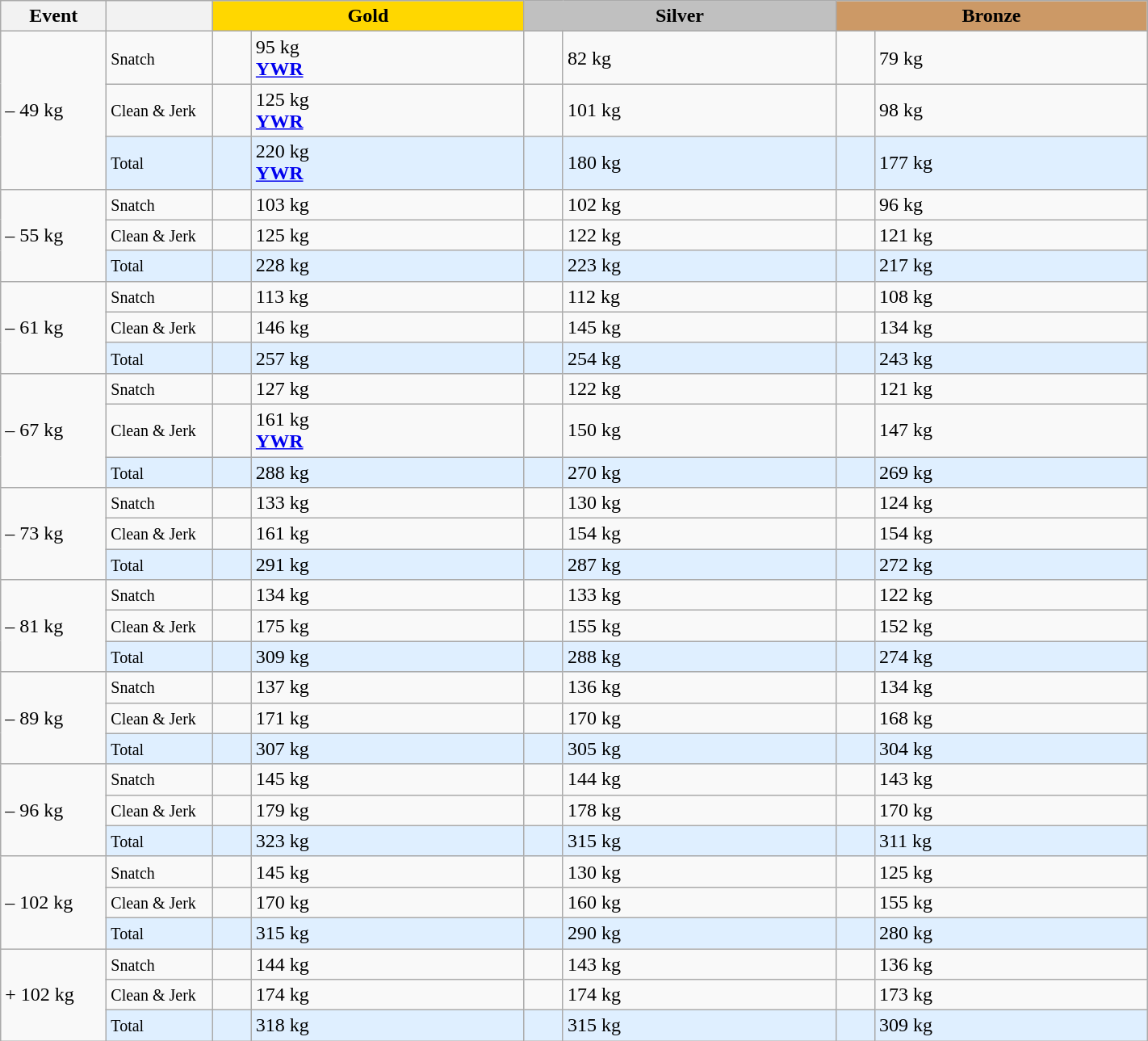<table class="wikitable">
<tr>
<th width=80>Event</th>
<th width=80></th>
<td bgcolor=gold align="center" colspan=2 width=250><strong>Gold</strong></td>
<td bgcolor=silver align="center" colspan=2 width=250><strong>Silver</strong></td>
<td bgcolor=#cc9966 colspan=2 align="center" width=250><strong>Bronze</strong></td>
</tr>
<tr>
<td rowspan=3>– 49 kg</td>
<td><small>Snatch</small></td>
<td></td>
<td>95 kg<br><strong><a href='#'>YWR</a></strong></td>
<td></td>
<td>82 kg</td>
<td></td>
<td>79 kg</td>
</tr>
<tr>
<td><small>Clean & Jerk</small></td>
<td></td>
<td>125 kg<br><strong><a href='#'>YWR</a></strong></td>
<td></td>
<td>101 kg</td>
<td></td>
<td>98 kg</td>
</tr>
<tr bgcolor=#dfefff>
<td><small>Total</small></td>
<td></td>
<td>220 kg<br><strong><a href='#'>YWR</a></strong></td>
<td></td>
<td>180 kg</td>
<td></td>
<td>177 kg</td>
</tr>
<tr>
<td rowspan=3>– 55 kg</td>
<td><small>Snatch</small></td>
<td></td>
<td>103 kg</td>
<td></td>
<td>102 kg</td>
<td></td>
<td>96 kg</td>
</tr>
<tr>
<td><small>Clean & Jerk</small></td>
<td></td>
<td>125 kg</td>
<td></td>
<td>122 kg</td>
<td></td>
<td>121 kg</td>
</tr>
<tr bgcolor=#dfefff>
<td><small>Total</small></td>
<td></td>
<td>228 kg</td>
<td></td>
<td>223 kg</td>
<td></td>
<td>217 kg</td>
</tr>
<tr>
<td rowspan=3>– 61 kg</td>
<td><small>Snatch</small></td>
<td></td>
<td>113 kg</td>
<td></td>
<td>112 kg</td>
<td></td>
<td>108 kg</td>
</tr>
<tr>
<td><small>Clean & Jerk</small></td>
<td></td>
<td>146 kg</td>
<td></td>
<td>145 kg</td>
<td></td>
<td>134 kg</td>
</tr>
<tr bgcolor=#dfefff>
<td><small>Total</small></td>
<td></td>
<td>257 kg</td>
<td></td>
<td>254 kg</td>
<td></td>
<td>243 kg</td>
</tr>
<tr>
<td rowspan=3>– 67 kg</td>
<td><small>Snatch</small></td>
<td></td>
<td>127 kg</td>
<td></td>
<td>122 kg</td>
<td></td>
<td>121 kg</td>
</tr>
<tr>
<td><small>Clean & Jerk</small></td>
<td></td>
<td>161 kg<br><strong><a href='#'>YWR</a></strong></td>
<td></td>
<td>150 kg</td>
<td></td>
<td>147 kg</td>
</tr>
<tr bgcolor=#dfefff>
<td><small>Total</small></td>
<td></td>
<td>288 kg</td>
<td></td>
<td>270 kg</td>
<td></td>
<td>269 kg</td>
</tr>
<tr>
<td rowspan=3>– 73 kg</td>
<td><small>Snatch</small></td>
<td></td>
<td>133 kg</td>
<td></td>
<td>130 kg</td>
<td></td>
<td>124 kg</td>
</tr>
<tr>
<td><small>Clean & Jerk</small></td>
<td></td>
<td>161 kg</td>
<td></td>
<td>154 kg</td>
<td></td>
<td>154 kg</td>
</tr>
<tr bgcolor=#dfefff>
<td><small>Total</small></td>
<td></td>
<td>291 kg</td>
<td></td>
<td>287 kg</td>
<td></td>
<td>272 kg</td>
</tr>
<tr>
<td rowspan=3>– 81 kg</td>
<td><small>Snatch</small></td>
<td></td>
<td>134 kg</td>
<td></td>
<td>133 kg</td>
<td></td>
<td>122 kg</td>
</tr>
<tr>
<td><small>Clean & Jerk</small></td>
<td></td>
<td>175 kg</td>
<td></td>
<td>155 kg</td>
<td></td>
<td>152 kg</td>
</tr>
<tr bgcolor=#dfefff>
<td><small>Total</small></td>
<td></td>
<td>309 kg</td>
<td></td>
<td>288 kg</td>
<td></td>
<td>274 kg</td>
</tr>
<tr>
<td rowspan=3>– 89 kg</td>
<td><small>Snatch</small></td>
<td></td>
<td>137 kg</td>
<td></td>
<td>136 kg</td>
<td></td>
<td>134 kg</td>
</tr>
<tr>
<td><small>Clean & Jerk</small></td>
<td></td>
<td>171 kg</td>
<td></td>
<td>170 kg</td>
<td></td>
<td>168 kg</td>
</tr>
<tr bgcolor=#dfefff>
<td><small>Total</small></td>
<td></td>
<td>307 kg</td>
<td></td>
<td>305 kg</td>
<td></td>
<td>304 kg</td>
</tr>
<tr>
<td rowspan=3>– 96 kg</td>
<td><small>Snatch</small></td>
<td></td>
<td>145 kg</td>
<td></td>
<td>144 kg</td>
<td></td>
<td>143 kg</td>
</tr>
<tr>
<td><small>Clean & Jerk</small></td>
<td></td>
<td>179 kg</td>
<td></td>
<td>178 kg</td>
<td></td>
<td>170 kg</td>
</tr>
<tr bgcolor=#dfefff>
<td><small>Total</small></td>
<td></td>
<td>323 kg</td>
<td></td>
<td>315 kg</td>
<td></td>
<td>311 kg</td>
</tr>
<tr>
<td rowspan=3>– 102 kg</td>
<td><small>Snatch</small></td>
<td></td>
<td>145 kg</td>
<td></td>
<td>130 kg</td>
<td></td>
<td>125 kg</td>
</tr>
<tr>
<td><small>Clean & Jerk</small></td>
<td></td>
<td>170 kg</td>
<td></td>
<td>160 kg</td>
<td></td>
<td>155 kg</td>
</tr>
<tr bgcolor=#dfefff>
<td><small>Total</small></td>
<td></td>
<td>315 kg</td>
<td></td>
<td>290 kg</td>
<td></td>
<td>280 kg</td>
</tr>
<tr>
<td rowspan=3>+ 102 kg</td>
<td><small>Snatch</small></td>
<td></td>
<td>144 kg</td>
<td></td>
<td>143 kg</td>
<td></td>
<td>136 kg</td>
</tr>
<tr>
<td><small>Clean & Jerk</small></td>
<td></td>
<td>174 kg</td>
<td></td>
<td>174 kg</td>
<td></td>
<td>173 kg</td>
</tr>
<tr bgcolor=#dfefff>
<td><small>Total</small></td>
<td></td>
<td>318 kg</td>
<td></td>
<td>315 kg</td>
<td></td>
<td>309 kg</td>
</tr>
</table>
